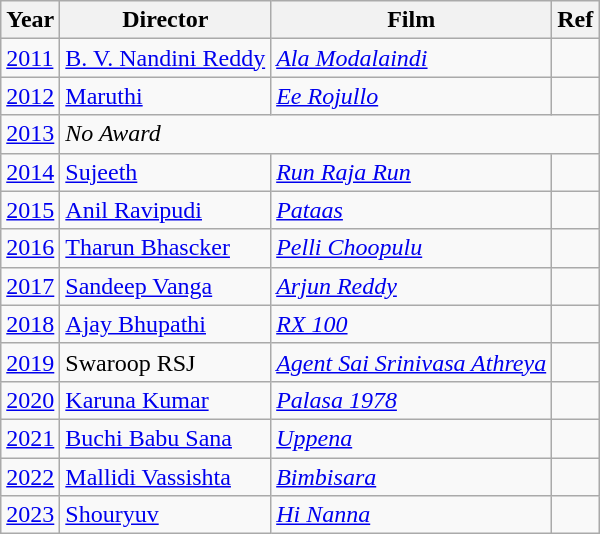<table class="wikitable sortable">
<tr>
<th>Year</th>
<th>Director</th>
<th>Film</th>
<th>Ref</th>
</tr>
<tr>
<td><a href='#'>2011</a></td>
<td><a href='#'>B. V. Nandini Reddy</a></td>
<td><em><a href='#'>Ala Modalaindi</a></em></td>
<td></td>
</tr>
<tr>
<td><a href='#'>2012</a></td>
<td><a href='#'>Maruthi</a></td>
<td><em><a href='#'>Ee Rojullo</a></em></td>
<td></td>
</tr>
<tr>
<td><a href='#'>2013</a></td>
<td colspan="3"><em>No Award</em></td>
</tr>
<tr>
<td><a href='#'>2014</a></td>
<td><a href='#'>Sujeeth</a></td>
<td><em><a href='#'>Run Raja Run</a></em></td>
<td></td>
</tr>
<tr>
<td><a href='#'>2015</a></td>
<td><a href='#'>Anil Ravipudi</a></td>
<td><em><a href='#'>Pataas</a></em></td>
<td></td>
</tr>
<tr>
<td><a href='#'>2016</a></td>
<td><a href='#'>Tharun Bhascker</a></td>
<td><em><a href='#'>Pelli Choopulu</a></em></td>
<td></td>
</tr>
<tr>
<td><a href='#'>2017</a></td>
<td><a href='#'>Sandeep Vanga</a></td>
<td><em><a href='#'>Arjun Reddy</a></em></td>
<td></td>
</tr>
<tr>
<td><a href='#'>2018</a></td>
<td><a href='#'>Ajay Bhupathi</a></td>
<td><em><a href='#'>RX 100</a></em></td>
<td></td>
</tr>
<tr>
<td><a href='#'>2019</a></td>
<td>Swaroop RSJ</td>
<td><em><a href='#'>Agent Sai Srinivasa Athreya</a></em></td>
<td></td>
</tr>
<tr>
<td><a href='#'>2020</a></td>
<td><a href='#'>Karuna Kumar</a></td>
<td><em><a href='#'>Palasa 1978</a></em></td>
<td></td>
</tr>
<tr>
<td><a href='#'>2021</a></td>
<td><a href='#'>Buchi Babu Sana</a></td>
<td><em><a href='#'>Uppena</a></em></td>
<td></td>
</tr>
<tr>
<td><a href='#'>2022</a></td>
<td><a href='#'>Mallidi Vassishta</a></td>
<td><em><a href='#'>Bimbisara</a></em></td>
<td></td>
</tr>
<tr>
<td><a href='#'>2023</a></td>
<td><a href='#'>Shouryuv</a></td>
<td><em><a href='#'>Hi Nanna</a></em></td>
<td></td>
</tr>
</table>
